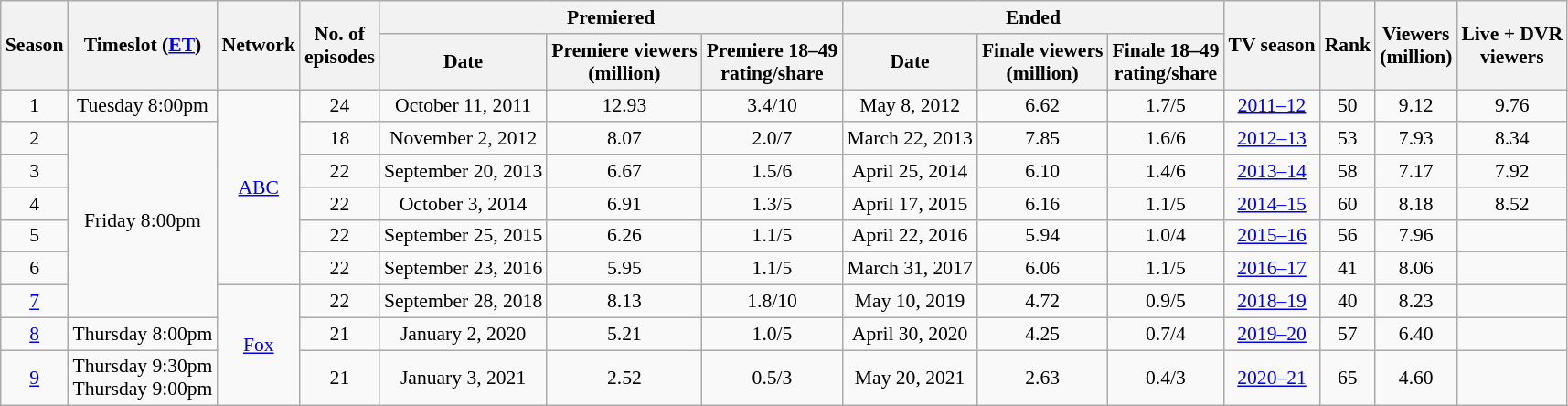<table class="wikitable" style="text-align:center; font-size:90%;">
<tr>
<th scope="col" rowspan="2">Season</th>
<th scope="col" rowspan="2">Timeslot (<a href='#'>ET</a>)</th>
<th scope="col" rowspan="2">Network</th>
<th scope="col" rowspan="2">No. of<br>episodes</th>
<th scope="col" colspan="3">Premiered</th>
<th scope="col" colspan="3">Ended</th>
<th scope="col" rowspan="2">TV season</th>
<th scope="col" rowspan="2">Rank</th>
<th scope="col" rowspan="2">Viewers<br>(million)</th>
<th scope="col" rowspan="2">Live + DVR<br>viewers</th>
</tr>
<tr>
<th scope="col">Date</th>
<th scope="col">Premiere viewers<br>(million)</th>
<th scope="col">Premiere 18–49<br>rating/share</th>
<th scope="col">Date</th>
<th scope="col">Finale viewers<br>(million)</th>
<th scope="col">Finale 18–49<br>rating/share</th>
</tr>
<tr>
<td scope="row">1</td>
<td>Tuesday 8:00pm</td>
<td rowspan="6"><a href='#'>ABC</a></td>
<td>24</td>
<td>October 11, 2011</td>
<td>12.93</td>
<td>3.4/10</td>
<td>May 8, 2012</td>
<td>6.62</td>
<td>1.7/5</td>
<td><a href='#'>2011–12</a></td>
<td>50</td>
<td>9.12</td>
<td>9.76</td>
</tr>
<tr>
<td scope="row">2</td>
<td rowspan="6">Friday 8:00pm</td>
<td>18</td>
<td>November 2, 2012</td>
<td>8.07</td>
<td>2.0/7</td>
<td>March 22, 2013</td>
<td>7.85</td>
<td>1.6/6</td>
<td><a href='#'>2012–13</a></td>
<td>53</td>
<td>7.93</td>
<td>8.34</td>
</tr>
<tr>
<td scope="row">3</td>
<td>22</td>
<td>September 20, 2013</td>
<td>6.67</td>
<td>1.5/6</td>
<td>April 25, 2014</td>
<td>6.10</td>
<td>1.4/6</td>
<td><a href='#'>2013–14</a></td>
<td>58</td>
<td>7.17</td>
<td>7.92</td>
</tr>
<tr>
<td scope="row">4</td>
<td>22</td>
<td>October 3, 2014</td>
<td>6.91</td>
<td>1.3/5</td>
<td>April 17, 2015</td>
<td>6.16</td>
<td>1.1/5</td>
<td><a href='#'>2014–15</a></td>
<td>60</td>
<td>8.18</td>
<td>8.52</td>
</tr>
<tr>
<td scope="row">5</td>
<td>22</td>
<td>September 25, 2015</td>
<td>6.26</td>
<td>1.1/5</td>
<td>April 22, 2016</td>
<td>5.94</td>
<td>1.0/4</td>
<td><a href='#'>2015–16</a></td>
<td>56</td>
<td>7.96</td>
<td></td>
</tr>
<tr>
<td scope="row">6</td>
<td>22</td>
<td>September 23, 2016</td>
<td>5.95</td>
<td>1.1/5</td>
<td>March 31, 2017</td>
<td>6.06</td>
<td>1.1/5</td>
<td><a href='#'>2016–17</a></td>
<td>41</td>
<td>8.06</td>
<td></td>
</tr>
<tr>
<td scope="row"><a href='#'>7</a></td>
<td rowspan="3"><a href='#'>Fox</a></td>
<td>22</td>
<td>September 28, 2018</td>
<td>8.13</td>
<td>1.8/10</td>
<td>May 10, 2019</td>
<td>4.72</td>
<td>0.9/5</td>
<td><a href='#'>2018–19</a></td>
<td>40</td>
<td>8.23</td>
<td></td>
</tr>
<tr>
<td scope="row"><a href='#'>8</a></td>
<td>Thursday 8:00pm</td>
<td>21</td>
<td>January 2, 2020</td>
<td>5.21</td>
<td>1.0/5</td>
<td>April 30, 2020</td>
<td>4.25</td>
<td>0.7/4</td>
<td><a href='#'>2019–20</a></td>
<td>57</td>
<td>6.40</td>
<td></td>
</tr>
<tr>
<td scope="row"><a href='#'>9</a></td>
<td>Thursday 9:30pm <br>Thursday 9:00pm </td>
<td>21</td>
<td>January 3, 2021</td>
<td>2.52</td>
<td>0.5/3</td>
<td>May 20, 2021</td>
<td>2.63</td>
<td>0.4/3</td>
<td><a href='#'>2020–21</a></td>
<td>65</td>
<td>4.60</td>
<td></td>
</tr>
</table>
